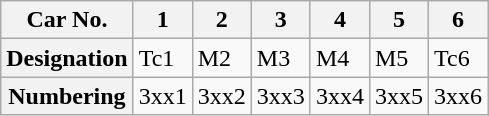<table class="wikitable">
<tr>
<th>Car No.</th>
<th>1</th>
<th>2</th>
<th>3</th>
<th>4</th>
<th>5</th>
<th>6</th>
</tr>
<tr>
<th>Designation</th>
<td>Tc1</td>
<td>M2</td>
<td>M3</td>
<td>M4</td>
<td>M5</td>
<td>Tc6</td>
</tr>
<tr>
<th>Numbering</th>
<td>3xx1</td>
<td>3xx2</td>
<td>3xx3</td>
<td>3xx4</td>
<td>3xx5</td>
<td>3xx6</td>
</tr>
</table>
